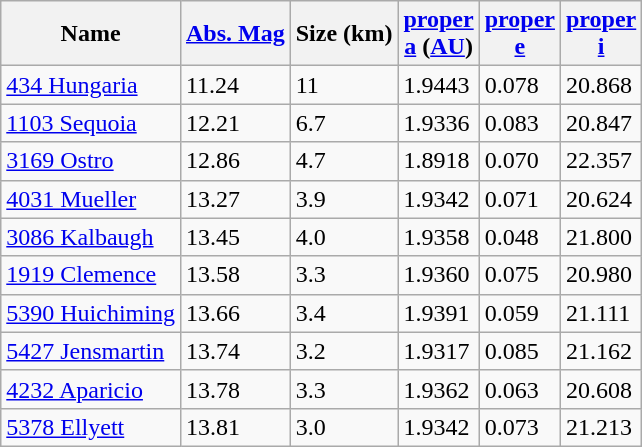<table class="wikitable sortable">
<tr>
<th>Name</th>
<th><a href='#'>Abs. Mag</a></th>
<th>Size (km)</th>
<th><a href='#'>proper<br>a</a> (<a href='#'>AU</a>)</th>
<th><a href='#'>proper<br>e</a></th>
<th><a href='#'>proper<br>i</a></th>
</tr>
<tr>
<td><a href='#'>434 Hungaria</a></td>
<td>11.24</td>
<td>11</td>
<td>1.9443</td>
<td>0.078</td>
<td>20.868</td>
</tr>
<tr>
<td><a href='#'>1103 Sequoia</a></td>
<td>12.21</td>
<td>6.7</td>
<td>1.9336</td>
<td>0.083</td>
<td>20.847</td>
</tr>
<tr>
<td><a href='#'>3169 Ostro</a></td>
<td>12.86</td>
<td>4.7</td>
<td>1.8918</td>
<td>0.070</td>
<td>22.357</td>
</tr>
<tr>
<td><a href='#'>4031 Mueller</a></td>
<td>13.27</td>
<td>3.9</td>
<td>1.9342</td>
<td>0.071</td>
<td>20.624</td>
</tr>
<tr>
<td><a href='#'>3086 Kalbaugh</a></td>
<td>13.45</td>
<td>4.0</td>
<td>1.9358</td>
<td>0.048</td>
<td>21.800</td>
</tr>
<tr>
<td><a href='#'>1919 Clemence</a></td>
<td>13.58</td>
<td>3.3</td>
<td>1.9360</td>
<td>0.075</td>
<td>20.980</td>
</tr>
<tr>
<td><a href='#'>5390 Huichiming</a></td>
<td>13.66</td>
<td>3.4</td>
<td>1.9391</td>
<td>0.059</td>
<td>21.111</td>
</tr>
<tr>
<td><a href='#'>5427 Jensmartin</a></td>
<td>13.74</td>
<td>3.2</td>
<td>1.9317</td>
<td>0.085</td>
<td>21.162</td>
</tr>
<tr>
<td><a href='#'>4232 Aparicio</a></td>
<td>13.78</td>
<td>3.3</td>
<td>1.9362</td>
<td>0.063</td>
<td>20.608</td>
</tr>
<tr>
<td><a href='#'>5378 Ellyett</a></td>
<td>13.81</td>
<td>3.0</td>
<td>1.9342</td>
<td>0.073</td>
<td>21.213</td>
</tr>
</table>
